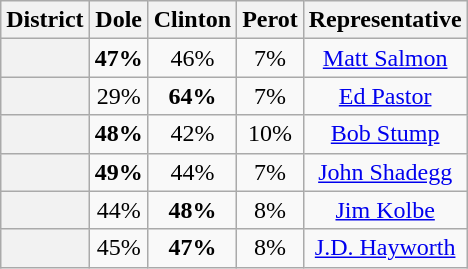<table class=wikitable>
<tr>
<th>District</th>
<th>Dole</th>
<th>Clinton</th>
<th>Perot</th>
<th>Representative</th>
</tr>
<tr align=center>
<th></th>
<td><strong>47%</strong></td>
<td>46%</td>
<td>7%</td>
<td><a href='#'>Matt Salmon</a></td>
</tr>
<tr align=center>
<th></th>
<td>29%</td>
<td><strong>64%</strong></td>
<td>7%</td>
<td><a href='#'>Ed Pastor</a></td>
</tr>
<tr align=center>
<th></th>
<td><strong>48%</strong></td>
<td>42%</td>
<td>10%</td>
<td><a href='#'>Bob Stump</a></td>
</tr>
<tr align=center>
<th></th>
<td><strong>49%</strong></td>
<td>44%</td>
<td>7%</td>
<td><a href='#'>John Shadegg</a></td>
</tr>
<tr align=center>
<th></th>
<td>44%</td>
<td><strong>48%</strong></td>
<td>8%</td>
<td><a href='#'>Jim Kolbe</a></td>
</tr>
<tr align=center>
<th></th>
<td>45%</td>
<td><strong>47%</strong></td>
<td>8%</td>
<td><a href='#'>J.D. Hayworth</a></td>
</tr>
</table>
